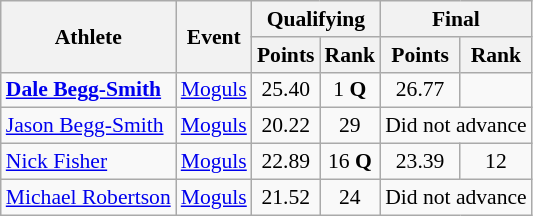<table class="wikitable" style="font-size:90%">
<tr>
<th rowspan="2">Athlete</th>
<th rowspan="2">Event</th>
<th colspan="2">Qualifying</th>
<th colspan="2">Final</th>
</tr>
<tr>
<th>Points</th>
<th>Rank</th>
<th>Points</th>
<th>Rank</th>
</tr>
<tr>
<td><strong><a href='#'>Dale Begg-Smith</a></strong></td>
<td><a href='#'>Moguls</a></td>
<td style="text-align:center;">25.40</td>
<td style="text-align:center;">1 <strong>Q</strong></td>
<td style="text-align:center;">26.77</td>
<td style="text-align:center;"></td>
</tr>
<tr>
<td><a href='#'>Jason Begg-Smith</a></td>
<td><a href='#'>Moguls</a></td>
<td style="text-align:center;">20.22</td>
<td style="text-align:center;">29</td>
<td colspan="2" style="text-align:center;">Did not advance</td>
</tr>
<tr>
<td><a href='#'>Nick Fisher</a></td>
<td><a href='#'>Moguls</a></td>
<td style="text-align:center;">22.89</td>
<td style="text-align:center;">16 <strong>Q</strong></td>
<td style="text-align:center;">23.39</td>
<td style="text-align:center;">12</td>
</tr>
<tr>
<td><a href='#'>Michael Robertson</a></td>
<td><a href='#'>Moguls</a></td>
<td style="text-align:center;">21.52</td>
<td style="text-align:center;">24</td>
<td colspan="2" style="text-align:center;">Did not advance</td>
</tr>
</table>
